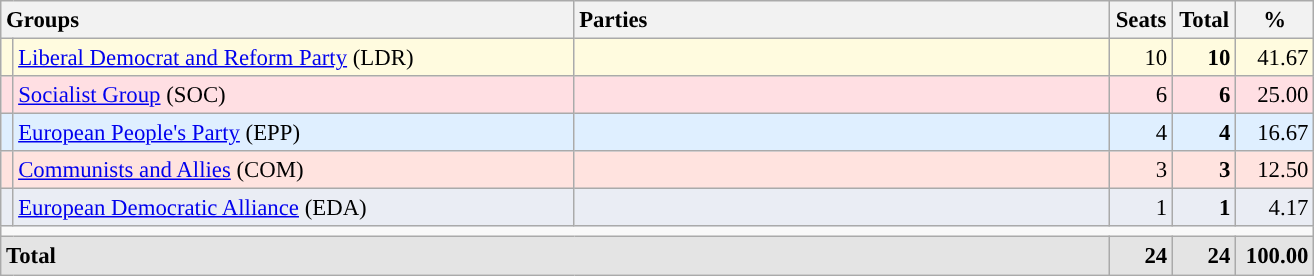<table class="wikitable" style="text-align:right; font-size:95%; margin-bottom:0">
<tr>
<th style="text-align:left;" colspan="2" width="375">Groups</th>
<th style="text-align:left;" width="350">Parties</th>
<th width="35">Seats</th>
<th width="35">Total</th>
<th width="45">%</th>
</tr>
<tr style="background:#FFFBDF;">
<td style="color:inherit;background:"></td>
<td align="left"><a href='#'>Liberal Democrat and Reform Party</a> (LDR)</td>
<td align="left"></td>
<td>10</td>
<td><strong>10</strong></td>
<td>41.67</td>
</tr>
<tr style="background:#FFDFE3;">
<td width="1" style="color:inherit;background:"></td>
<td align="left"><a href='#'>Socialist Group</a> (SOC)</td>
<td align="left"></td>
<td>6</td>
<td><strong>6</strong></td>
<td>25.00</td>
</tr>
<tr style="background:#DFEFFF;">
<td style="color:inherit;background:"></td>
<td align="left"><a href='#'>European People's Party</a> (EPP)</td>
<td align="left"></td>
<td>4</td>
<td><strong>4</strong></td>
<td>16.67</td>
</tr>
<tr style="background:#FFE3DF;">
<td style="color:inherit;background:"></td>
<td align="left"><a href='#'>Communists and Allies</a> (COM)</td>
<td align="left"></td>
<td>3</td>
<td><strong>3</strong></td>
<td>12.50</td>
</tr>
<tr style="background:#EAEDF4;">
<td style="color:inherit;background:"></td>
<td align="left"><a href='#'>European Democratic Alliance</a> (EDA)</td>
<td align="left"></td>
<td>1</td>
<td><strong>1</strong></td>
<td>4.17</td>
</tr>
<tr>
<td colspan="6"></td>
</tr>
<tr style="background:#E4E4E4; font-weight:bold;">
<td align="left" colspan="3">Total</td>
<td>24</td>
<td>24</td>
<td>100.00</td>
</tr>
</table>
